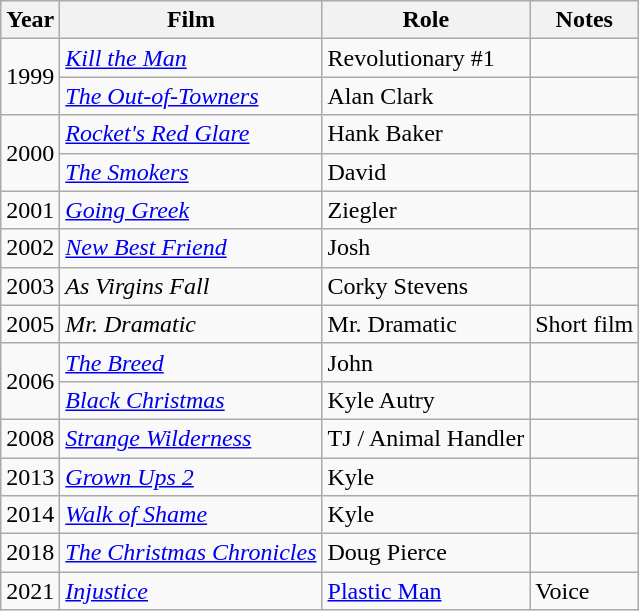<table class="wikitable sortable">
<tr>
<th>Year</th>
<th>Film</th>
<th>Role</th>
<th class="unsortable">Notes</th>
</tr>
<tr>
<td rowspan="2">1999</td>
<td><em><a href='#'>Kill the Man</a></em></td>
<td>Revolutionary #1</td>
<td></td>
</tr>
<tr>
<td><em><a href='#'>The Out-of-Towners</a></em></td>
<td>Alan Clark</td>
<td></td>
</tr>
<tr>
<td rowspan="2">2000</td>
<td><em><a href='#'>Rocket's Red Glare</a></em></td>
<td>Hank Baker</td>
<td></td>
</tr>
<tr>
<td><em><a href='#'>The Smokers</a></em></td>
<td>David</td>
<td></td>
</tr>
<tr>
<td>2001</td>
<td><em><a href='#'>Going Greek</a></em></td>
<td>Ziegler</td>
<td></td>
</tr>
<tr>
<td>2002</td>
<td><em><a href='#'>New Best Friend</a></em></td>
<td>Josh</td>
<td></td>
</tr>
<tr>
<td>2003</td>
<td><em>As Virgins Fall</em></td>
<td>Corky Stevens</td>
<td></td>
</tr>
<tr>
<td>2005</td>
<td><em>Mr. Dramatic</em></td>
<td>Mr. Dramatic</td>
<td>Short film</td>
</tr>
<tr>
<td rowspan="2">2006</td>
<td><em><a href='#'>The Breed</a></em></td>
<td>John</td>
<td></td>
</tr>
<tr>
<td><em><a href='#'>Black Christmas</a></em></td>
<td>Kyle Autry</td>
<td></td>
</tr>
<tr>
<td>2008</td>
<td><em><a href='#'>Strange Wilderness</a></em></td>
<td>TJ / Animal Handler</td>
<td></td>
</tr>
<tr>
<td>2013</td>
<td><em><a href='#'>Grown Ups 2</a></em></td>
<td>Kyle</td>
<td></td>
</tr>
<tr>
<td>2014</td>
<td><em><a href='#'>Walk of Shame</a></em></td>
<td>Kyle</td>
<td></td>
</tr>
<tr>
<td>2018</td>
<td><em><a href='#'>The Christmas Chronicles</a></em></td>
<td>Doug Pierce</td>
<td></td>
</tr>
<tr>
<td>2021</td>
<td><em><a href='#'>Injustice</a></em></td>
<td><a href='#'>Plastic Man</a></td>
<td>Voice</td>
</tr>
</table>
